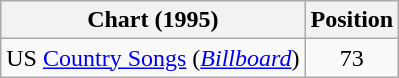<table class="wikitable sortable">
<tr>
<th scope="col">Chart (1995)</th>
<th scope="col">Position</th>
</tr>
<tr>
<td>US <a href='#'>Country Songs</a> (<em><a href='#'>Billboard</a></em>)</td>
<td align="center">73</td>
</tr>
</table>
